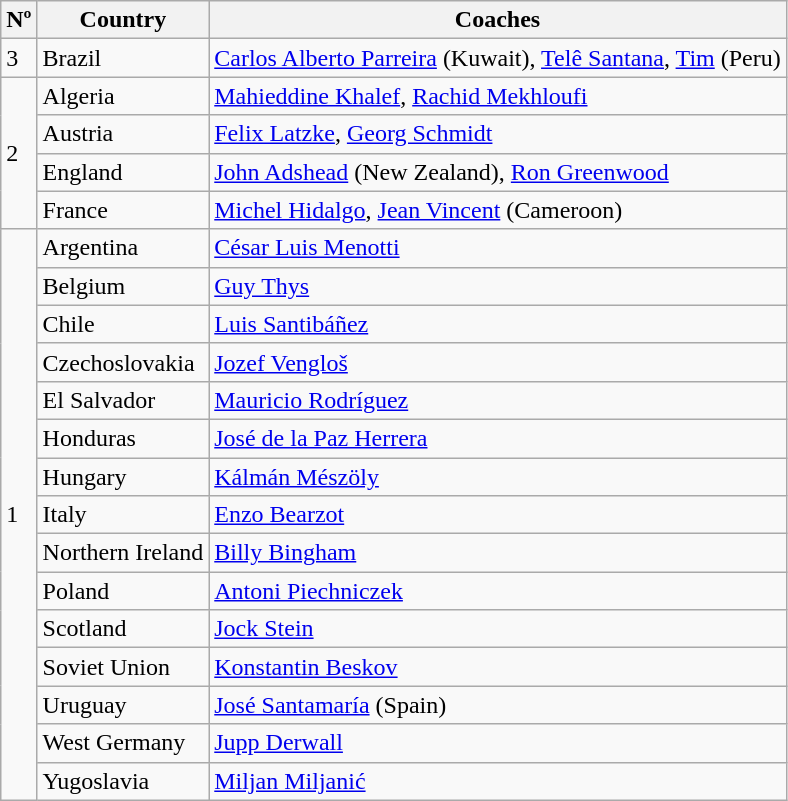<table class="wikitable">
<tr>
<th>Nº</th>
<th>Country</th>
<th>Coaches</th>
</tr>
<tr>
<td rowspan="1">3</td>
<td> Brazil</td>
<td><a href='#'>Carlos Alberto Parreira</a> (Kuwait), <a href='#'>Telê Santana</a>, <a href='#'>Tim</a> (Peru)</td>
</tr>
<tr>
<td rowspan="4">2</td>
<td> Algeria</td>
<td><a href='#'>Mahieddine Khalef</a>, <a href='#'>Rachid Mekhloufi</a></td>
</tr>
<tr>
<td> Austria</td>
<td><a href='#'>Felix Latzke</a>, <a href='#'>Georg Schmidt</a></td>
</tr>
<tr>
<td> England</td>
<td><a href='#'>John Adshead</a> (New Zealand), <a href='#'>Ron Greenwood</a></td>
</tr>
<tr>
<td> France</td>
<td><a href='#'>Michel Hidalgo</a>, <a href='#'>Jean Vincent</a> (Cameroon)</td>
</tr>
<tr>
<td rowspan="15">1</td>
<td> Argentina</td>
<td><a href='#'>César Luis Menotti</a></td>
</tr>
<tr>
<td> Belgium</td>
<td><a href='#'>Guy Thys</a></td>
</tr>
<tr>
<td> Chile</td>
<td><a href='#'>Luis Santibáñez</a></td>
</tr>
<tr>
<td> Czechoslovakia</td>
<td><a href='#'>Jozef Vengloš</a></td>
</tr>
<tr>
<td> El Salvador</td>
<td><a href='#'>Mauricio Rodríguez</a></td>
</tr>
<tr>
<td> Honduras</td>
<td><a href='#'>José de la Paz Herrera</a></td>
</tr>
<tr>
<td> Hungary</td>
<td><a href='#'>Kálmán Mészöly</a></td>
</tr>
<tr>
<td> Italy</td>
<td><a href='#'>Enzo Bearzot</a></td>
</tr>
<tr>
<td> Northern Ireland</td>
<td><a href='#'>Billy Bingham</a></td>
</tr>
<tr>
<td> Poland</td>
<td><a href='#'>Antoni Piechniczek</a></td>
</tr>
<tr>
<td> Scotland</td>
<td><a href='#'>Jock Stein</a></td>
</tr>
<tr>
<td> Soviet Union</td>
<td><a href='#'>Konstantin Beskov</a></td>
</tr>
<tr>
<td> Uruguay</td>
<td><a href='#'>José Santamaría</a> (Spain)</td>
</tr>
<tr>
<td> West Germany</td>
<td><a href='#'>Jupp Derwall</a></td>
</tr>
<tr>
<td> Yugoslavia</td>
<td><a href='#'>Miljan Miljanić</a></td>
</tr>
</table>
